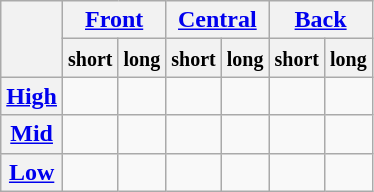<table class="wikitable" style="text-align:center">
<tr>
<th rowspan="2"></th>
<th colspan="2"><a href='#'>Front</a></th>
<th colspan="2"><a href='#'>Central</a></th>
<th colspan="2"><a href='#'>Back</a></th>
</tr>
<tr>
<th><small>short</small></th>
<th><small>long</small></th>
<th><small>short</small></th>
<th><small>long</small></th>
<th><small>short</small></th>
<th><small>long</small></th>
</tr>
<tr align="center">
<th><a href='#'>High</a></th>
<td></td>
<td></td>
<td></td>
<td></td>
<td></td>
<td></td>
</tr>
<tr align="center">
<th><a href='#'>Mid</a></th>
<td></td>
<td></td>
<td></td>
<td></td>
<td></td>
<td></td>
</tr>
<tr align="center">
<th><a href='#'>Low</a></th>
<td></td>
<td></td>
<td></td>
<td></td>
<td></td>
<td></td>
</tr>
</table>
